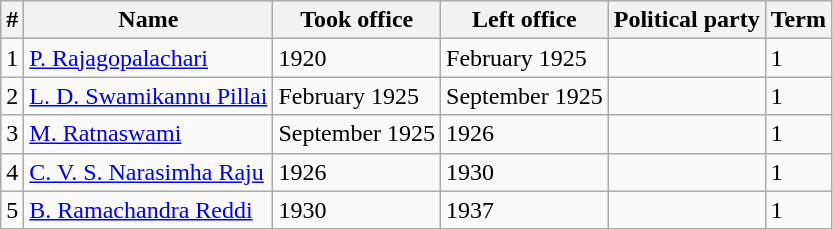<table class="wikitable">
<tr>
<th>#</th>
<th>Name</th>
<th>Took office</th>
<th>Left office</th>
<th>Political party</th>
<th>Term</th>
</tr>
<tr>
<td>1</td>
<td><a href='#'>P. Rajagopalachari</a></td>
<td>1920</td>
<td>February 1925</td>
<td></td>
<td>1</td>
</tr>
<tr>
<td>2</td>
<td><a href='#'>L. D. Swamikannu Pillai</a></td>
<td>February 1925</td>
<td>September 1925</td>
<td></td>
<td>1</td>
</tr>
<tr>
<td>3</td>
<td><a href='#'>M. Ratnaswami</a></td>
<td>September 1925</td>
<td>1926</td>
<td></td>
<td>1</td>
</tr>
<tr>
<td>4</td>
<td><a href='#'>C. V. S. Narasimha Raju</a></td>
<td>1926</td>
<td>1930</td>
<td></td>
<td>1</td>
</tr>
<tr>
<td>5</td>
<td><a href='#'>B. Ramachandra Reddi</a></td>
<td>1930</td>
<td>1937</td>
<td></td>
<td>1</td>
</tr>
</table>
